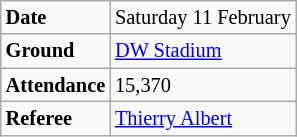<table class="wikitable" style="font-size:85%;">
<tr>
<td><strong>Date</strong></td>
<td>Saturday 11 February</td>
</tr>
<tr>
<td><strong>Ground</strong></td>
<td><a href='#'>DW Stadium</a></td>
</tr>
<tr>
<td><strong>Attendance</strong></td>
<td>15,370</td>
</tr>
<tr>
<td><strong>Referee</strong></td>
<td><a href='#'>Thierry Albert</a></td>
</tr>
</table>
